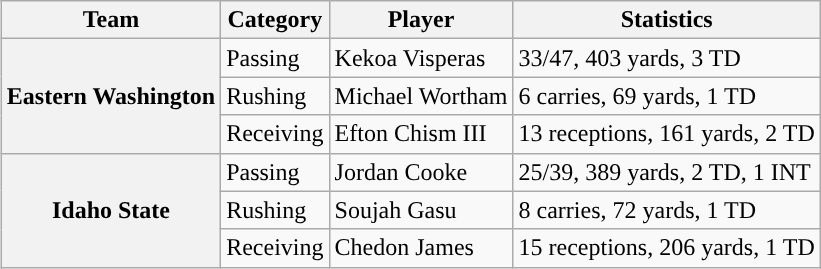<table class="wikitable" style="float:right">
<tr>
<th>Team</th>
<th>Category</th>
<th>Player</th>
<th>Statistics</th>
</tr>
<tr>
<th rowspan=3>Eastern Washington</th>
<td>Passing</td>
<td>Kekoa Visperas</td>
<td>33/47, 403 yards, 3 TD</td>
</tr>
<tr>
<td>Rushing</td>
<td>Michael Wortham</td>
<td>6 carries, 69 yards, 1 TD</td>
</tr>
<tr>
<td>Receiving</td>
<td>Efton Chism III</td>
<td>13 receptions, 161 yards, 2 TD</td>
</tr>
<tr>
<th rowspan=3>Idaho State</th>
<td>Passing</td>
<td>Jordan Cooke</td>
<td>25/39, 389 yards, 2 TD, 1 INT</td>
</tr>
<tr>
<td>Rushing</td>
<td>Soujah Gasu</td>
<td>8 carries, 72 yards, 1 TD</td>
</tr>
<tr>
<td>Receiving</td>
<td>Chedon James</td>
<td>15 receptions, 206 yards, 1 TD</td>
</tr>
</table>
